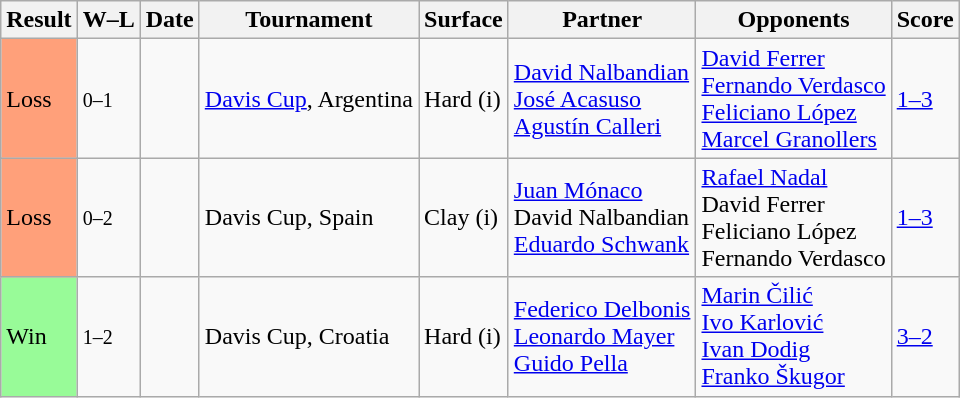<table class="sortable wikitable">
<tr>
<th>Result</th>
<th class="unsortable">W–L</th>
<th>Date</th>
<th>Tournament</th>
<th>Surface</th>
<th>Partner</th>
<th>Opponents</th>
<th class="unsortable">Score</th>
</tr>
<tr>
<td bgcolor=ffa07a>Loss</td>
<td><small>0–1</small></td>
<td><a href='#'></a></td>
<td><a href='#'>Davis Cup</a>, Argentina</td>
<td>Hard (i)</td>
<td> <a href='#'>David Nalbandian</a><br> <a href='#'>José Acasuso</a><br> <a href='#'>Agustín Calleri</a></td>
<td> <a href='#'>David Ferrer</a> <br>  <a href='#'>Fernando Verdasco</a><br>  <a href='#'>Feliciano López</a><br> <a href='#'>Marcel Granollers</a></td>
<td><a href='#'>1–3</a></td>
</tr>
<tr>
<td bgcolor=ffa07a>Loss</td>
<td><small>0–2</small></td>
<td><a href='#'></a></td>
<td>Davis Cup, Spain</td>
<td>Clay (i)</td>
<td> <a href='#'>Juan Mónaco</a><br> David Nalbandian<br> <a href='#'>Eduardo Schwank</a></td>
<td> <a href='#'>Rafael Nadal</a><br> David Ferrer <br>  Feliciano López<br>  Fernando Verdasco</td>
<td><a href='#'>1–3</a></td>
</tr>
<tr>
<td bgcolor=98FB98>Win</td>
<td><small>1–2</small></td>
<td><a href='#'></a></td>
<td>Davis Cup, Croatia</td>
<td>Hard (i)</td>
<td> <a href='#'>Federico Delbonis</a> <br>  <a href='#'>Leonardo Mayer</a> <br>  <a href='#'>Guido Pella</a></td>
<td> <a href='#'>Marin Čilić</a> <br>  <a href='#'>Ivo Karlović</a> <br>  <a href='#'>Ivan Dodig</a> <br>  <a href='#'>Franko Škugor</a></td>
<td><a href='#'>3–2</a></td>
</tr>
</table>
